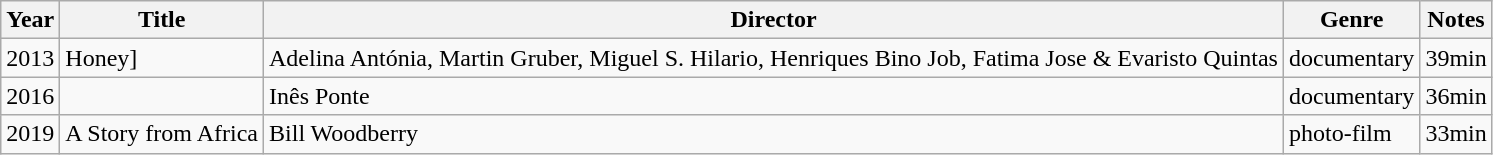<table class="wikitable sortable">
<tr>
<th>Year</th>
<th>Title</th>
<th>Director</th>
<th>Genre</th>
<th class="unsortable">Notes</th>
</tr>
<tr>
<td>2013</td>
<td Huchi [Mel>Honey]</td>
<td>Adelina Antónia, Martin Gruber, Miguel S. Hilario, Henriques Bino Job, Fatima Jose & Evaristo Quintas</td>
<td>documentary</td>
<td>39min</td>
</tr>
<tr>
<td>2016</td>
<td></td>
<td>Inês Ponte</td>
<td>documentary</td>
<td>36min</td>
</tr>
<tr>
<td>2019</td>
<td>A Story from Africa</td>
<td>Bill Woodberry</td>
<td>photo-film</td>
<td>33min</td>
</tr>
</table>
